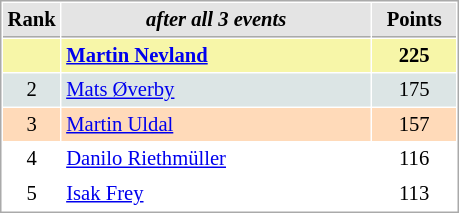<table cellspacing="1" cellpadding="3" style="border:1px solid #AAAAAA;font-size:86%">
<tr style="background-color: #E4E4E4;">
<th style="border-bottom:1px solid #AAAAAA; width: 10px;">Rank</th>
<th style="border-bottom:1px solid #AAAAAA; width: 200px;"><em>after all 3 events</em></th>
<th style="border-bottom:1px solid #AAAAAA; width: 50px;">Points</th>
</tr>
<tr style="background:#f7f6a8;">
<td align=center></td>
<td> <strong><a href='#'>Martin Nevland</a></strong></td>
<td align=center><strong>225</strong></td>
</tr>
<tr style="background:#dce5e5;">
<td align=center>2</td>
<td> <a href='#'>Mats Øverby</a></td>
<td align=center>175</td>
</tr>
<tr style="background:#ffdab9;">
<td align=center>3</td>
<td> <a href='#'>Martin Uldal</a></td>
<td align=center>157</td>
</tr>
<tr>
<td align=center>4</td>
<td> <a href='#'>Danilo Riethmüller</a></td>
<td align=center>116</td>
</tr>
<tr>
<td align=center>5</td>
<td> <a href='#'>Isak Frey</a></td>
<td align=center>113</td>
</tr>
</table>
